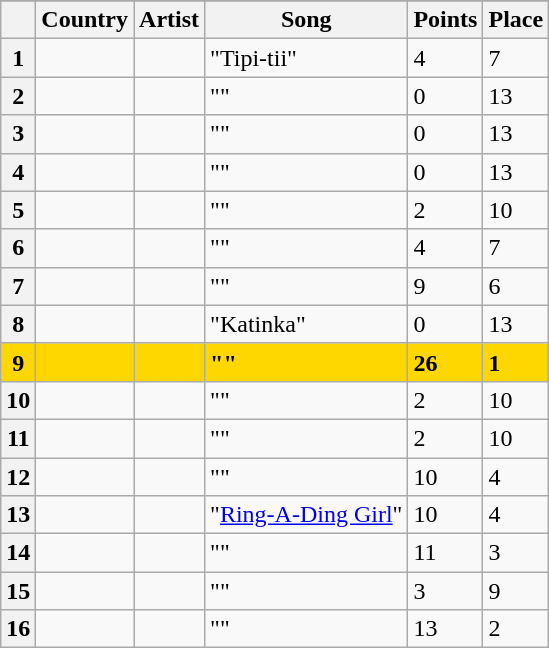<table class="sortable wikitable plainrowheaders">
<tr>
</tr>
<tr>
<th scope="col"></th>
<th scope="col">Country</th>
<th scope="col">Artist</th>
<th scope="col">Song</th>
<th scope="col" class="unsortable">Points</th>
<th scope="col">Place</th>
</tr>
<tr>
<th scope="row" style="text-align:center;">1</th>
<td></td>
<td></td>
<td>"Tipi-tii"</td>
<td>4</td>
<td>7</td>
</tr>
<tr>
<th scope="row" style="text-align:center;">2</th>
<td></td>
<td></td>
<td>""</td>
<td>0</td>
<td>13</td>
</tr>
<tr>
<th scope="row" style="text-align:center;">3</th>
<td></td>
<td></td>
<td>""</td>
<td>0</td>
<td>13</td>
</tr>
<tr>
<th scope="row" style="text-align:center;">4</th>
<td></td>
<td></td>
<td>""</td>
<td>0</td>
<td>13</td>
</tr>
<tr>
<th scope="row" style="text-align:center;">5</th>
<td></td>
<td></td>
<td>""</td>
<td>2</td>
<td>10</td>
</tr>
<tr>
<th scope="row" style="text-align:center;">6</th>
<td></td>
<td></td>
<td>""</td>
<td>4</td>
<td>7</td>
</tr>
<tr>
<th scope="row" style="text-align:center;">7</th>
<td></td>
<td></td>
<td>""</td>
<td>9</td>
<td>6</td>
</tr>
<tr>
<th scope="row" style="text-align:center;">8</th>
<td></td>
<td></td>
<td>"Katinka"</td>
<td>0</td>
<td>13</td>
</tr>
<tr style="font-weight:bold; background:gold;">
<th scope="row" style="text-align:center; font-weight:bold; background:gold;">9</th>
<td></td>
<td></td>
<td>""</td>
<td>26</td>
<td>1</td>
</tr>
<tr>
<th scope="row" style="text-align:center;">10</th>
<td></td>
<td></td>
<td>""</td>
<td>2</td>
<td>10</td>
</tr>
<tr>
<th scope="row" style="text-align:center;">11</th>
<td></td>
<td></td>
<td>""</td>
<td>2</td>
<td>10</td>
</tr>
<tr>
<th scope="row" style="text-align:center;">12</th>
<td></td>
<td></td>
<td>""</td>
<td>10</td>
<td>4</td>
</tr>
<tr>
<th scope="row" style="text-align:center;">13</th>
<td></td>
<td></td>
<td>"<a href='#'>Ring-A-Ding Girl</a>"</td>
<td>10</td>
<td>4</td>
</tr>
<tr>
<th scope="row" style="text-align:center;">14</th>
<td></td>
<td></td>
<td>""</td>
<td>11</td>
<td>3</td>
</tr>
<tr>
<th scope="row" style="text-align:center;">15</th>
<td></td>
<td></td>
<td>""</td>
<td>3</td>
<td>9</td>
</tr>
<tr>
<th scope="row" style="text-align:center;">16</th>
<td></td>
<td></td>
<td>""</td>
<td>13</td>
<td>2</td>
</tr>
</table>
